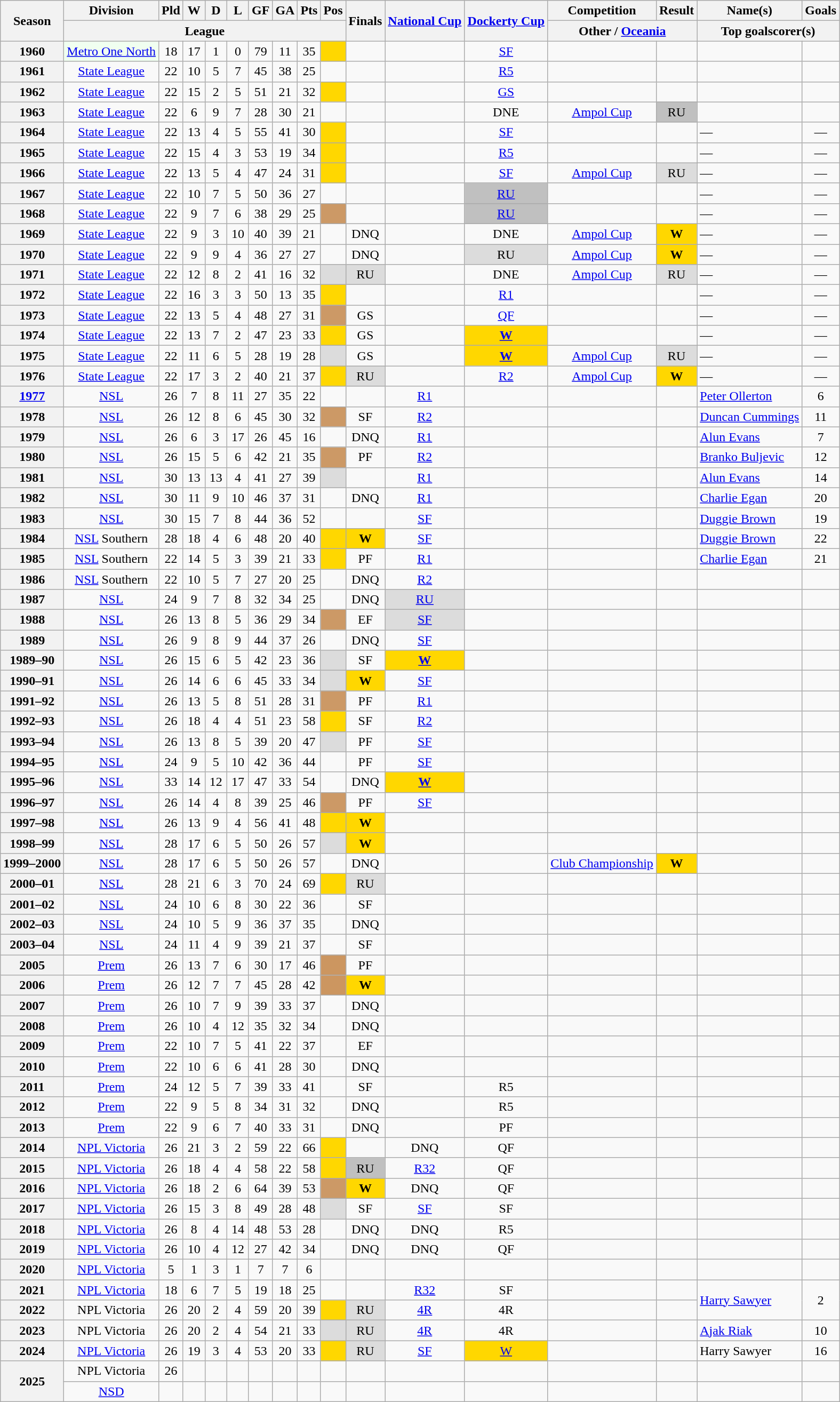<table class="wikitable sortable" style="text-align: center">
<tr>
<th scope="col" rowspan="2">Season</th>
<th scope="col">Division</th>
<th width="20" scope="col">Pld</th>
<th width="20" scope="col">W</th>
<th width="20" scope="col">D</th>
<th width="20" scope="col">L</th>
<th width="20" scope="col">GF</th>
<th width="20" scope="col">GA</th>
<th width="20" scope="col">Pts</th>
<th scope="col">Pos</th>
<th rowspan="2" scope="col" class="unsortable">Finals</th>
<th rowspan="2" scope="col" class="unsortable"><a href='#'>National Cup</a></th>
<th rowspan="2" scope="col"><a href='#'>Dockerty Cup</a></th>
<th scope="col">Competition</th>
<th scope="col">Result</th>
<th scope="col">Name(s)</th>
<th scope="col">Goals</th>
</tr>
<tr class="unsortable">
<th colspan="9" scope="col">League</th>
<th colspan="2" scope="col">Other / <a href='#'>Oceania</a></th>
<th colspan="2" scope="col">Top goalscorer(s)</th>
</tr>
<tr>
<th>1960</th>
<td bgcolor=honeydew><a href='#'>Metro One North</a> </td>
<td>18</td>
<td>17</td>
<td>1</td>
<td>0</td>
<td>79</td>
<td>11</td>
<td>35</td>
<td bgcolor=gold><strong></strong></td>
<td></td>
<td></td>
<td><a href='#'>SF</a></td>
<td></td>
<td></td>
<td align=left></td>
<td></td>
</tr>
<tr>
<th>1961</th>
<td><a href='#'>State League</a></td>
<td>22</td>
<td>10</td>
<td>5</td>
<td>7</td>
<td>45</td>
<td>38</td>
<td>25</td>
<td></td>
<td></td>
<td></td>
<td><a href='#'>R5</a></td>
<td></td>
<td></td>
<td align=left></td>
<td></td>
</tr>
<tr>
<th>1962</th>
<td><a href='#'>State League</a></td>
<td>22</td>
<td>15</td>
<td>2</td>
<td>5</td>
<td>51</td>
<td>21</td>
<td>32</td>
<td bgcolor=gold><strong></strong></td>
<td></td>
<td></td>
<td><a href='#'>GS</a></td>
<td></td>
<td></td>
<td align=left></td>
<td></td>
</tr>
<tr>
<th>1963</th>
<td><a href='#'>State League</a></td>
<td>22</td>
<td>6</td>
<td>9</td>
<td>7</td>
<td>28</td>
<td>30</td>
<td>21</td>
<td></td>
<td></td>
<td></td>
<td>DNE</td>
<td><a href='#'>Ampol Cup</a></td>
<td bgcolor=silver>RU</td>
<td align=left></td>
<td></td>
</tr>
<tr>
<th>1964</th>
<td><a href='#'>State League</a></td>
<td>22</td>
<td>13</td>
<td>4</td>
<td>5</td>
<td>55</td>
<td>41</td>
<td>30</td>
<td bgcolor=gold><strong></strong></td>
<td></td>
<td></td>
<td><a href='#'>SF</a></td>
<td></td>
<td></td>
<td align=left>—</td>
<td>—</td>
</tr>
<tr>
<th>1965</th>
<td><a href='#'>State League</a></td>
<td>22</td>
<td>15</td>
<td>4</td>
<td>3</td>
<td>53</td>
<td>19</td>
<td>34</td>
<td bgcolor=gold><strong></strong></td>
<td></td>
<td></td>
<td><a href='#'>R5</a></td>
<td></td>
<td></td>
<td align=left>—</td>
<td>—</td>
</tr>
<tr>
<th>1966</th>
<td><a href='#'>State League</a></td>
<td>22</td>
<td>13</td>
<td>5</td>
<td>4</td>
<td>47</td>
<td>24</td>
<td>31</td>
<td bgcolor=gold><strong></strong></td>
<td></td>
<td></td>
<td><a href='#'>SF</a></td>
<td><a href='#'>Ampol Cup</a></td>
<td bgcolor=#DCDCDC>RU</td>
<td align=left>—</td>
<td>—</td>
</tr>
<tr>
<th>1967</th>
<td><a href='#'>State League</a></td>
<td>22</td>
<td>10</td>
<td>7</td>
<td>5</td>
<td>50</td>
<td>36</td>
<td>27</td>
<td></td>
<td></td>
<td></td>
<td bgcolor=silver><a href='#'>RU</a></td>
<td></td>
<td></td>
<td align=left>—</td>
<td>—</td>
</tr>
<tr>
<th>1968</th>
<td><a href='#'>State League</a></td>
<td>22</td>
<td>9</td>
<td>7</td>
<td>6</td>
<td>38</td>
<td>29</td>
<td>25</td>
<td bgcolor=#CC9966></td>
<td></td>
<td></td>
<td bgcolor=silver><a href='#'>RU</a></td>
<td></td>
<td></td>
<td align=left>—</td>
<td>—</td>
</tr>
<tr>
<th>1969</th>
<td><a href='#'>State League</a></td>
<td>22</td>
<td>9</td>
<td>3</td>
<td>10</td>
<td>40</td>
<td>39</td>
<td>21</td>
<td></td>
<td>DNQ</td>
<td></td>
<td>DNE</td>
<td><a href='#'>Ampol Cup</a></td>
<td bgcolor=gold><strong>W</strong></td>
<td align=left>—</td>
<td>—</td>
</tr>
<tr>
<th>1970</th>
<td><a href='#'>State League</a></td>
<td>22</td>
<td>9</td>
<td>9</td>
<td>4</td>
<td>36</td>
<td>27</td>
<td>27</td>
<td></td>
<td>DNQ</td>
<td></td>
<td bgcolor=#DCDCDC>RU</td>
<td><a href='#'>Ampol Cup</a></td>
<td bgcolor=gold><strong>W</strong></td>
<td align=left>—</td>
<td>—</td>
</tr>
<tr>
<th>1971</th>
<td><a href='#'>State League</a></td>
<td>22</td>
<td>12</td>
<td>8</td>
<td>2</td>
<td>41</td>
<td>16</td>
<td>32</td>
<td bgcolor=#DCDCDC></td>
<td bgcolor=#DCDCDC>RU</td>
<td></td>
<td>DNE</td>
<td><a href='#'>Ampol Cup</a></td>
<td bgcolor=#DCDCDC>RU</td>
<td align=left>—</td>
<td>—</td>
</tr>
<tr>
<th>1972</th>
<td><a href='#'>State League</a></td>
<td>22</td>
<td>16</td>
<td>3</td>
<td>3</td>
<td>50</td>
<td>13</td>
<td>35</td>
<td bgcolor=gold><strong></strong></td>
<td></td>
<td></td>
<td><a href='#'>R1</a></td>
<td></td>
<td></td>
<td align=left>—</td>
<td>—</td>
</tr>
<tr>
<th>1973</th>
<td><a href='#'>State League</a></td>
<td>22</td>
<td>13</td>
<td>5</td>
<td>4</td>
<td>48</td>
<td>27</td>
<td>31</td>
<td bgcolor=#CC9966></td>
<td>GS</td>
<td></td>
<td><a href='#'>QF</a></td>
<td></td>
<td></td>
<td align=left>—</td>
<td>—</td>
</tr>
<tr>
<th>1974</th>
<td><a href='#'>State League</a></td>
<td>22</td>
<td>13</td>
<td>7</td>
<td>2</td>
<td>47</td>
<td>23</td>
<td>33</td>
<td bgcolor=gold><strong></strong></td>
<td>GS</td>
<td></td>
<td bgcolor=gold><strong><a href='#'>W</a></strong></td>
<td></td>
<td></td>
<td align=left>—</td>
<td>—</td>
</tr>
<tr>
<th>1975</th>
<td><a href='#'>State League</a></td>
<td>22</td>
<td>11</td>
<td>6</td>
<td>5</td>
<td>28</td>
<td>19</td>
<td>28</td>
<td bgcolor=#DCDCDC></td>
<td>GS</td>
<td></td>
<td bgcolor=gold><strong><a href='#'>W</a></strong></td>
<td><a href='#'>Ampol Cup</a></td>
<td bgcolor=#DCDCDC>RU</td>
<td align=left>—</td>
<td>—</td>
</tr>
<tr>
<th>1976</th>
<td><a href='#'>State League</a></td>
<td>22</td>
<td>17</td>
<td>3</td>
<td>2</td>
<td>40</td>
<td>21</td>
<td>37</td>
<td bgcolor=gold><strong></strong></td>
<td bgcolor=#DCDCDC>RU</td>
<td></td>
<td><a href='#'>R2</a></td>
<td><a href='#'>Ampol Cup</a></td>
<td bgcolor=gold><strong>W</strong></td>
<td align=left>—</td>
<td>—</td>
</tr>
<tr>
<th><a href='#'>1977</a></th>
<td><a href='#'>NSL</a></td>
<td>26</td>
<td>7</td>
<td>8</td>
<td>11</td>
<td>27</td>
<td>35</td>
<td>22</td>
<td></td>
<td></td>
<td><a href='#'>R1</a></td>
<td></td>
<td></td>
<td></td>
<td align=left><a href='#'>Peter Ollerton</a></td>
<td>6</td>
</tr>
<tr>
<th>1978</th>
<td><a href='#'>NSL</a></td>
<td>26</td>
<td>12</td>
<td>8</td>
<td>6</td>
<td>45</td>
<td>30</td>
<td>32</td>
<td bgcolor=#CC9966></td>
<td>SF</td>
<td><a href='#'>R2</a></td>
<td></td>
<td></td>
<td></td>
<td align=left><a href='#'>Duncan Cummings</a></td>
<td>11</td>
</tr>
<tr>
<th>1979</th>
<td><a href='#'>NSL</a></td>
<td>26</td>
<td>6</td>
<td>3</td>
<td>17</td>
<td>26</td>
<td>45</td>
<td>16</td>
<td></td>
<td>DNQ</td>
<td><a href='#'>R1</a></td>
<td></td>
<td></td>
<td></td>
<td align=left><a href='#'>Alun Evans</a></td>
<td>7</td>
</tr>
<tr>
<th>1980</th>
<td><a href='#'>NSL</a></td>
<td>26</td>
<td>15</td>
<td>5</td>
<td>6</td>
<td>42</td>
<td>21</td>
<td>35</td>
<td bgcolor=#CC9966></td>
<td>PF</td>
<td><a href='#'>R2</a></td>
<td></td>
<td></td>
<td></td>
<td align=left><a href='#'>Branko Buljevic</a></td>
<td>12</td>
</tr>
<tr>
<th>1981</th>
<td><a href='#'>NSL</a></td>
<td>30</td>
<td>13</td>
<td>13</td>
<td>4</td>
<td>41</td>
<td>27</td>
<td>39</td>
<td bgcolor=#DCDCDC></td>
<td></td>
<td><a href='#'>R1</a></td>
<td></td>
<td></td>
<td></td>
<td align=left><a href='#'>Alun Evans</a></td>
<td>14</td>
</tr>
<tr>
<th>1982</th>
<td><a href='#'>NSL</a></td>
<td>30</td>
<td>11</td>
<td>9</td>
<td>10</td>
<td>46</td>
<td>37</td>
<td>31</td>
<td></td>
<td>DNQ</td>
<td><a href='#'>R1</a></td>
<td></td>
<td></td>
<td></td>
<td align=left><a href='#'>Charlie Egan</a></td>
<td>20</td>
</tr>
<tr>
<th>1983</th>
<td><a href='#'>NSL</a></td>
<td>30</td>
<td>15</td>
<td>7</td>
<td>8</td>
<td>44</td>
<td>36</td>
<td>52</td>
<td></td>
<td></td>
<td><a href='#'>SF</a></td>
<td></td>
<td></td>
<td></td>
<td align=left><a href='#'>Duggie Brown</a></td>
<td>19</td>
</tr>
<tr>
<th>1984</th>
<td><a href='#'>NSL</a> Southern</td>
<td>28</td>
<td>18</td>
<td>4</td>
<td>6</td>
<td>48</td>
<td>20</td>
<td>40</td>
<td bgcolor=gold><strong></strong></td>
<td bgcolor=gold><strong>W</strong></td>
<td><a href='#'>SF</a></td>
<td></td>
<td></td>
<td></td>
<td align=left><a href='#'>Duggie Brown</a></td>
<td>22</td>
</tr>
<tr>
<th>1985</th>
<td><a href='#'>NSL</a> Southern</td>
<td>22</td>
<td>14</td>
<td>5</td>
<td>3</td>
<td>39</td>
<td>21</td>
<td>33</td>
<td bgcolor=gold><strong></strong></td>
<td>PF</td>
<td><a href='#'>R1</a></td>
<td></td>
<td></td>
<td></td>
<td align=left><a href='#'>Charlie Egan</a></td>
<td>21</td>
</tr>
<tr>
<th>1986</th>
<td><a href='#'>NSL</a> Southern</td>
<td>22</td>
<td>10</td>
<td>5</td>
<td>7</td>
<td>27</td>
<td>20</td>
<td>25</td>
<td></td>
<td>DNQ</td>
<td><a href='#'>R2</a></td>
<td></td>
<td></td>
<td></td>
<td align=left></td>
<td></td>
</tr>
<tr>
<th>1987</th>
<td><a href='#'>NSL</a></td>
<td>24</td>
<td>9</td>
<td>7</td>
<td>8</td>
<td>32</td>
<td>34</td>
<td>25</td>
<td></td>
<td>DNQ</td>
<td bgcolor=#DCDCDC><a href='#'>RU</a></td>
<td></td>
<td></td>
<td></td>
<td align=left></td>
<td></td>
</tr>
<tr>
<th>1988</th>
<td><a href='#'>NSL</a></td>
<td>26</td>
<td>13</td>
<td>8</td>
<td>5</td>
<td>36</td>
<td>29</td>
<td>34</td>
<td bgcolor=#CC9966></td>
<td>EF</td>
<td bgcolor=#DCDCDC><a href='#'>SF</a></td>
<td></td>
<td></td>
<td></td>
<td align=left></td>
<td></td>
</tr>
<tr>
<th>1989</th>
<td><a href='#'>NSL</a></td>
<td>26</td>
<td>9</td>
<td>8</td>
<td>9</td>
<td>44</td>
<td>37</td>
<td>26</td>
<td></td>
<td>DNQ</td>
<td><a href='#'>SF</a></td>
<td></td>
<td></td>
<td></td>
<td align=left></td>
<td></td>
</tr>
<tr>
<th>1989–90</th>
<td><a href='#'>NSL</a></td>
<td>26</td>
<td>15</td>
<td>6</td>
<td>5</td>
<td>42</td>
<td>23</td>
<td>36</td>
<td bgcolor=#DCDCDC></td>
<td>SF</td>
<td bgcolor=gold><a href='#'><strong>W</strong></a></td>
<td></td>
<td></td>
<td></td>
<td align=left></td>
<td></td>
</tr>
<tr>
<th>1990–91</th>
<td><a href='#'>NSL</a></td>
<td>26</td>
<td>14</td>
<td>6</td>
<td>6</td>
<td>45</td>
<td>33</td>
<td>34</td>
<td bgcolor=#DCDCDC></td>
<td bgcolor=gold><strong>W</strong></td>
<td><a href='#'>SF</a></td>
<td></td>
<td></td>
<td></td>
<td align=left></td>
<td></td>
</tr>
<tr>
<th>1991–92</th>
<td><a href='#'>NSL</a></td>
<td>26</td>
<td>13</td>
<td>5</td>
<td>8</td>
<td>51</td>
<td>28</td>
<td>31</td>
<td bgcolor=#CC9966></td>
<td>PF</td>
<td><a href='#'>R1</a></td>
<td></td>
<td></td>
<td></td>
<td align=left></td>
<td></td>
</tr>
<tr>
<th>1992–93</th>
<td><a href='#'>NSL</a></td>
<td>26</td>
<td>18</td>
<td>4</td>
<td>4</td>
<td>51</td>
<td>23</td>
<td>58</td>
<td bgcolor=gold><strong></strong></td>
<td>SF</td>
<td><a href='#'>R2</a></td>
<td></td>
<td></td>
<td></td>
<td align=left></td>
<td></td>
</tr>
<tr>
<th>1993–94</th>
<td><a href='#'>NSL</a></td>
<td>26</td>
<td>13</td>
<td>8</td>
<td>5</td>
<td>39</td>
<td>20</td>
<td>47</td>
<td bgcolor=#DCDCDC></td>
<td>PF</td>
<td><a href='#'>SF</a></td>
<td></td>
<td></td>
<td></td>
<td align=left></td>
<td></td>
</tr>
<tr>
<th>1994–95</th>
<td><a href='#'>NSL</a></td>
<td>24</td>
<td>9</td>
<td>5</td>
<td>10</td>
<td>42</td>
<td>36</td>
<td>44</td>
<td></td>
<td>PF</td>
<td><a href='#'>SF</a></td>
<td></td>
<td></td>
<td></td>
<td align=left></td>
<td></td>
</tr>
<tr>
<th>1995–96</th>
<td><a href='#'>NSL</a></td>
<td>33</td>
<td>14</td>
<td>12</td>
<td>17</td>
<td>47</td>
<td>33</td>
<td>54</td>
<td></td>
<td>DNQ</td>
<td bgcolor=gold><a href='#'><strong>W</strong></a></td>
<td></td>
<td></td>
<td></td>
<td align=left></td>
<td></td>
</tr>
<tr>
<th>1996–97</th>
<td><a href='#'>NSL</a></td>
<td>26</td>
<td>14</td>
<td>4</td>
<td>8</td>
<td>39</td>
<td>25</td>
<td>46</td>
<td bgcolor=#CC9966></td>
<td>PF</td>
<td><a href='#'>SF</a></td>
<td></td>
<td></td>
<td></td>
<td align=left></td>
<td></td>
</tr>
<tr>
<th>1997–98</th>
<td><a href='#'>NSL</a></td>
<td>26</td>
<td>13</td>
<td>9</td>
<td>4</td>
<td>56</td>
<td>41</td>
<td>48</td>
<td bgcolor=gold><strong></strong></td>
<td bgcolor=gold><strong>W</strong></td>
<td></td>
<td></td>
<td></td>
<td></td>
<td align=left></td>
<td></td>
</tr>
<tr>
<th>1998–99</th>
<td><a href='#'>NSL</a></td>
<td>28</td>
<td>17</td>
<td>6</td>
<td>5</td>
<td>50</td>
<td>26</td>
<td>57</td>
<td bgcolor=#DCDCDC></td>
<td bgcolor=gold><strong>W</strong></td>
<td></td>
<td></td>
<td></td>
<td></td>
<td align=left></td>
<td></td>
</tr>
<tr>
<th>1999–2000</th>
<td><a href='#'>NSL</a></td>
<td>28</td>
<td>17</td>
<td>6</td>
<td>5</td>
<td>50</td>
<td>26</td>
<td>57</td>
<td></td>
<td>DNQ</td>
<td></td>
<td></td>
<td><a href='#'>Club Championship</a></td>
<td bgcolor=gold><strong>W</strong></td>
<td align=left></td>
<td></td>
</tr>
<tr>
<th>2000–01</th>
<td><a href='#'>NSL</a></td>
<td>28</td>
<td>21</td>
<td>6</td>
<td>3</td>
<td>70</td>
<td>24</td>
<td>69</td>
<td bgcolor=gold><strong></strong></td>
<td bgcolor=#DCDCDC>RU</td>
<td></td>
<td></td>
<td></td>
<td></td>
<td align=left></td>
<td></td>
</tr>
<tr>
<th>2001–02</th>
<td><a href='#'>NSL</a></td>
<td>24</td>
<td>10</td>
<td>6</td>
<td>8</td>
<td>30</td>
<td>22</td>
<td>36</td>
<td></td>
<td>SF</td>
<td></td>
<td></td>
<td></td>
<td></td>
<td align=left></td>
<td></td>
</tr>
<tr>
<th>2002–03</th>
<td><a href='#'>NSL</a></td>
<td>24</td>
<td>10</td>
<td>5</td>
<td>9</td>
<td>36</td>
<td>37</td>
<td>35</td>
<td></td>
<td>DNQ</td>
<td></td>
<td></td>
<td></td>
<td></td>
<td align=left></td>
<td></td>
</tr>
<tr>
<th>2003–04</th>
<td><a href='#'>NSL</a></td>
<td>24</td>
<td>11</td>
<td>4</td>
<td>9</td>
<td>39</td>
<td>21</td>
<td>37</td>
<td></td>
<td>SF</td>
<td></td>
<td></td>
<td></td>
<td></td>
<td align=left></td>
<td></td>
</tr>
<tr>
<th>2005</th>
<td><a href='#'>Prem</a></td>
<td>26</td>
<td>13</td>
<td>7</td>
<td>6</td>
<td>30</td>
<td>17</td>
<td>46</td>
<td bgcolor=#CC966></td>
<td>PF</td>
<td></td>
<td></td>
<td></td>
<td></td>
<td align=left></td>
<td></td>
</tr>
<tr>
<th>2006</th>
<td><a href='#'>Prem</a></td>
<td>26</td>
<td>12</td>
<td>7</td>
<td>7</td>
<td>45</td>
<td>28</td>
<td>42</td>
<td bgcolor=#CC966></td>
<td bgcolor=gold><strong>W</strong></td>
<td></td>
<td></td>
<td></td>
<td></td>
<td align=left></td>
<td></td>
</tr>
<tr>
<th>2007</th>
<td><a href='#'>Prem</a></td>
<td>26</td>
<td>10</td>
<td>7</td>
<td>9</td>
<td>39</td>
<td>33</td>
<td>37</td>
<td></td>
<td>DNQ</td>
<td></td>
<td></td>
<td></td>
<td></td>
<td align=left></td>
<td></td>
</tr>
<tr>
<th>2008</th>
<td><a href='#'>Prem</a></td>
<td>26</td>
<td>10</td>
<td>4</td>
<td>12</td>
<td>35</td>
<td>32</td>
<td>34</td>
<td></td>
<td>DNQ</td>
<td></td>
<td></td>
<td></td>
<td></td>
<td align=left></td>
<td></td>
</tr>
<tr>
<th>2009</th>
<td><a href='#'>Prem</a></td>
<td>22</td>
<td>10</td>
<td>7</td>
<td>5</td>
<td>41</td>
<td>22</td>
<td>37</td>
<td></td>
<td>EF</td>
<td></td>
<td></td>
<td></td>
<td></td>
<td align=left></td>
<td></td>
</tr>
<tr>
<th>2010</th>
<td><a href='#'>Prem</a></td>
<td>22</td>
<td>10</td>
<td>6</td>
<td>6</td>
<td>41</td>
<td>28</td>
<td>30</td>
<td></td>
<td>DNQ</td>
<td></td>
<td></td>
<td></td>
<td></td>
<td align=left></td>
<td></td>
</tr>
<tr>
<th>2011</th>
<td><a href='#'>Prem</a></td>
<td>24</td>
<td>12</td>
<td>5</td>
<td>7</td>
<td>39</td>
<td>33</td>
<td>41</td>
<td></td>
<td>SF</td>
<td></td>
<td>R5</td>
<td></td>
<td></td>
<td align=left></td>
<td></td>
</tr>
<tr>
<th>2012</th>
<td><a href='#'>Prem</a></td>
<td>22</td>
<td>9</td>
<td>5</td>
<td>8</td>
<td>34</td>
<td>31</td>
<td>32</td>
<td></td>
<td>DNQ</td>
<td></td>
<td>R5</td>
<td></td>
<td></td>
<td align=left></td>
<td></td>
</tr>
<tr>
<th>2013</th>
<td><a href='#'>Prem</a></td>
<td>22</td>
<td>9</td>
<td>6</td>
<td>7</td>
<td>40</td>
<td>33</td>
<td>31</td>
<td></td>
<td>DNQ</td>
<td></td>
<td>PF</td>
<td></td>
<td></td>
<td align=left></td>
<td></td>
</tr>
<tr>
<th>2014</th>
<td><a href='#'>NPL Victoria</a></td>
<td>26</td>
<td>21</td>
<td>3</td>
<td>2</td>
<td>59</td>
<td>22</td>
<td>66</td>
<td bgcolor=gold><strong></strong></td>
<td></td>
<td>DNQ</td>
<td>QF</td>
<td></td>
<td></td>
<td align=left></td>
<td></td>
</tr>
<tr>
<th>2015</th>
<td><a href='#'>NPL Victoria</a></td>
<td>26</td>
<td>18</td>
<td>4</td>
<td>4</td>
<td>58</td>
<td>22</td>
<td>58</td>
<td bgcolor=gold><strong></strong></td>
<td bgcolor=silver>RU</td>
<td><a href='#'>R32</a></td>
<td>QF</td>
<td></td>
<td></td>
<td align=left></td>
<td></td>
</tr>
<tr>
<th>2016</th>
<td><a href='#'>NPL Victoria</a></td>
<td>26</td>
<td>18</td>
<td>2</td>
<td>6</td>
<td>64</td>
<td>39</td>
<td>53</td>
<td bgcolor=#CC9966></td>
<td bgcolor=gold><strong>W</strong></td>
<td>DNQ</td>
<td>QF</td>
<td></td>
<td></td>
<td align=left></td>
<td></td>
</tr>
<tr>
<th>2017</th>
<td><a href='#'>NPL Victoria</a></td>
<td>26</td>
<td>15</td>
<td>3</td>
<td>8</td>
<td>49</td>
<td>28</td>
<td>48</td>
<td bgcolor=#DCDCDC></td>
<td>SF</td>
<td><a href='#'>SF</a></td>
<td>SF</td>
<td></td>
<td></td>
<td align=left></td>
<td></td>
</tr>
<tr>
<th>2018</th>
<td><a href='#'>NPL Victoria</a></td>
<td>26</td>
<td>8</td>
<td>4</td>
<td>14</td>
<td>48</td>
<td>53</td>
<td>28</td>
<td></td>
<td>DNQ</td>
<td>DNQ</td>
<td>R5</td>
<td></td>
<td></td>
<td align=left></td>
<td></td>
</tr>
<tr>
<th>2019</th>
<td><a href='#'>NPL Victoria</a></td>
<td>26</td>
<td>10</td>
<td>4</td>
<td>12</td>
<td>27</td>
<td>42</td>
<td>34</td>
<td></td>
<td>DNQ</td>
<td>DNQ</td>
<td>QF</td>
<td></td>
<td></td>
<td align=left></td>
<td></td>
</tr>
<tr>
<th>2020</th>
<td><a href='#'>NPL Victoria</a></td>
<td>5</td>
<td>1</td>
<td>3</td>
<td>1</td>
<td>7</td>
<td>7</td>
<td>6</td>
<td></td>
<td></td>
<td></td>
<td></td>
<td></td>
<td></td>
<td align=left></td>
<td></td>
</tr>
<tr>
<th>2021</th>
<td><a href='#'>NPL Victoria</a></td>
<td>18</td>
<td>6</td>
<td>7</td>
<td>5</td>
<td>19</td>
<td>18</td>
<td>25</td>
<td></td>
<td></td>
<td><a href='#'>R32</a></td>
<td>SF</td>
<td></td>
<td></td>
<td rowspan="2" align=left><a href='#'>Harry Sawyer</a></td>
<td rowspan="2">2</td>
</tr>
<tr>
<th>2022</th>
<td>NPL Victoria</td>
<td>26</td>
<td>20</td>
<td>2</td>
<td>4</td>
<td>59</td>
<td>20</td>
<td>39</td>
<td bgcolor=gold></td>
<td bgcolor=#DCDCDC>RU</td>
<td><a href='#'>4R</a></td>
<td>4R</td>
<td></td>
<td></td>
</tr>
<tr>
<th>2023</th>
<td>NPL Victoria</td>
<td>26</td>
<td>20</td>
<td>2</td>
<td>4</td>
<td>54</td>
<td>21</td>
<td>33</td>
<td bgcolor=#DCDCDC></td>
<td bgcolor=#DCDCDC>RU</td>
<td><a href='#'>4R</a></td>
<td>4R</td>
<td></td>
<td></td>
<td align=left><a href='#'>Ajak Riak</a></td>
<td>10</td>
</tr>
<tr>
<th>2024</th>
<td><a href='#'>NPL Victoria</a></td>
<td>26</td>
<td>19</td>
<td>3</td>
<td>4</td>
<td>53</td>
<td>20</td>
<td>33</td>
<td bgcolor=gold></td>
<td bgcolor=#DCDCDC>RU</td>
<td><a href='#'>SF</a></td>
<td bgcolor=gold><a href='#'>W</a></td>
<td></td>
<td></td>
<td align=left>Harry Sawyer</td>
<td>16</td>
</tr>
<tr>
<th rowspan="2">2025</th>
<td>NPL Victoria</td>
<td>26</td>
<td></td>
<td></td>
<td></td>
<td></td>
<td></td>
<td></td>
<td></td>
<td></td>
<td></td>
<td></td>
<td></td>
<td></td>
<td align=left></td>
<td></td>
</tr>
<tr>
<td><a href='#'>NSD</a></td>
<td></td>
<td></td>
<td></td>
<td></td>
<td></td>
<td></td>
<td></td>
<td></td>
<td></td>
<td></td>
<td></td>
<td></td>
<td></td>
<td align=left></td>
<td></td>
</tr>
</table>
